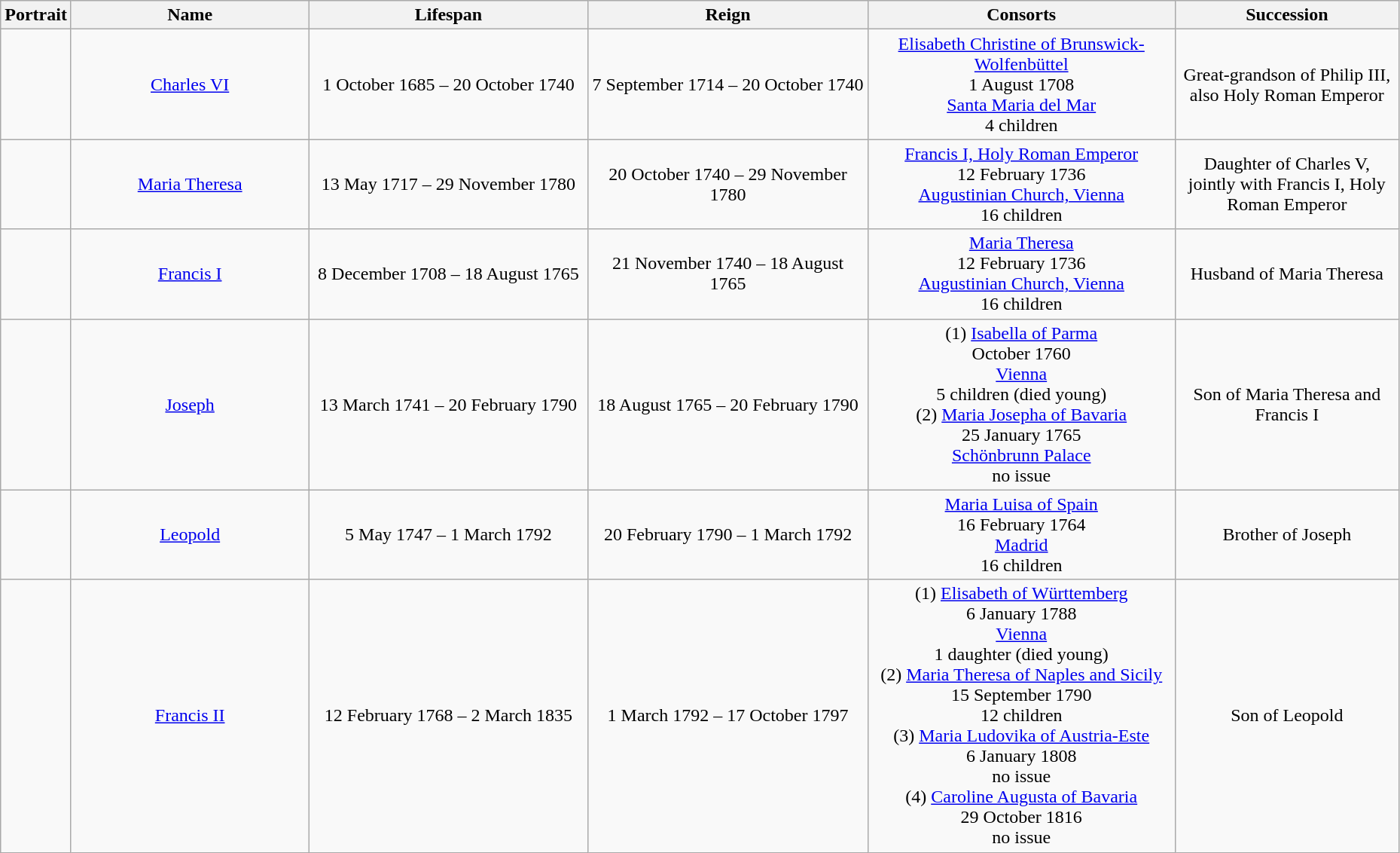<table width=98% class="wikitable" style="text-align:center;">
<tr>
<th width="5%">Portrait</th>
<th width="17%">Name</th>
<th width="20%">Lifespan</th>
<th width="20%">Reign</th>
<th width="22%">Consorts</th>
<th width="28%">Succession</th>
</tr>
<tr>
<td></td>
<td><a href='#'>Charles VI</a></td>
<td>1 October 1685 – 20 October 1740</td>
<td>7 September 1714 – 20 October 1740</td>
<td><a href='#'>Elisabeth Christine of Brunswick-Wolfenbüttel</a><br>1 August 1708<br><a href='#'>Santa Maria del Mar</a><br>4 children</td>
<td>Great-grandson of Philip III, also Holy Roman Emperor</td>
</tr>
<tr>
<td></td>
<td><a href='#'>Maria Theresa</a></td>
<td>13 May 1717 – 29 November 1780</td>
<td>20 October 1740 – 29 November 1780</td>
<td><a href='#'>Francis I, Holy Roman Emperor</a><br>12 February 1736<br><a href='#'>Augustinian Church, Vienna</a><br>16 children</td>
<td>Daughter of Charles V, jointly with Francis I, Holy Roman Emperor</td>
</tr>
<tr>
<td></td>
<td><a href='#'>Francis I</a></td>
<td>8 December 1708 – 18 August 1765</td>
<td>21 November 1740 – 18 August 1765</td>
<td><a href='#'>Maria Theresa</a><br>12 February 1736<br><a href='#'>Augustinian Church, Vienna</a><br>16 children</td>
<td>Husband of Maria Theresa</td>
</tr>
<tr>
<td></td>
<td><a href='#'>Joseph</a></td>
<td>13 March 1741 – 20 February 1790</td>
<td>18 August 1765 – 20 February 1790</td>
<td>(1) <a href='#'>Isabella of Parma</a><br>October 1760<br><a href='#'>Vienna</a><br>5 children (died young)<br>(2) <a href='#'>Maria Josepha of Bavaria</a><br>25 January 1765<br><a href='#'>Schönbrunn Palace</a><br>no issue</td>
<td>Son of Maria Theresa and Francis I</td>
</tr>
<tr>
<td></td>
<td><a href='#'>Leopold</a></td>
<td>5 May 1747 – 1 March 1792</td>
<td>20 February 1790 – 1 March 1792</td>
<td><a href='#'>Maria Luisa of Spain</a><br>16 February 1764<br><a href='#'>Madrid</a><br>16 children</td>
<td>Brother of Joseph</td>
</tr>
<tr>
<td></td>
<td><a href='#'>Francis II</a></td>
<td>12 February 1768 – 2 March 1835</td>
<td>1 March 1792 – 17 October 1797</td>
<td>(1) <a href='#'>Elisabeth of Württemberg</a><br>6 January 1788<br><a href='#'>Vienna</a><br>1 daughter (died young)<br>(2) <a href='#'>Maria Theresa of Naples and Sicily</a><br>15 September 1790<br>12 children<br>(3) <a href='#'>Maria Ludovika of Austria-Este</a><br>6 January 1808<br>no issue<br>(4) <a href='#'>Caroline Augusta of Bavaria</a><br>29 October 1816<br>no issue</td>
<td>Son of Leopold</td>
</tr>
</table>
